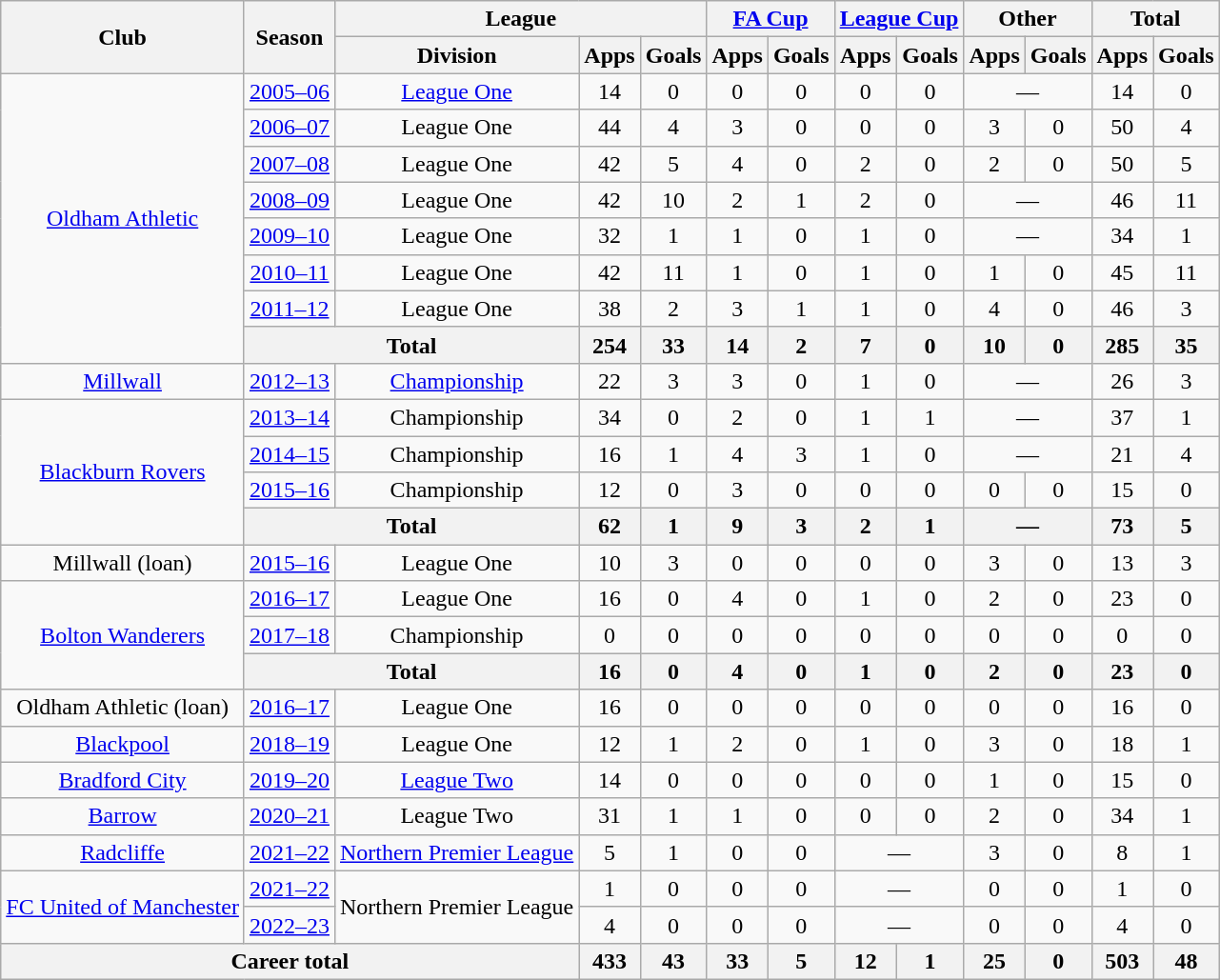<table class="wikitable" style="text-align:center">
<tr>
<th rowspan="2">Club</th>
<th rowspan="2">Season</th>
<th colspan="3">League</th>
<th colspan="2"><a href='#'>FA Cup</a></th>
<th colspan="2"><a href='#'>League Cup</a></th>
<th colspan="2">Other</th>
<th colspan="2">Total</th>
</tr>
<tr>
<th>Division</th>
<th>Apps</th>
<th>Goals</th>
<th>Apps</th>
<th>Goals</th>
<th>Apps</th>
<th>Goals</th>
<th>Apps</th>
<th>Goals</th>
<th>Apps</th>
<th>Goals</th>
</tr>
<tr>
<td rowspan="8"><a href='#'>Oldham Athletic</a></td>
<td><a href='#'>2005–06</a></td>
<td><a href='#'>League One</a></td>
<td>14</td>
<td>0</td>
<td>0</td>
<td>0</td>
<td>0</td>
<td>0</td>
<td colspan="2">—</td>
<td>14</td>
<td>0</td>
</tr>
<tr>
<td><a href='#'>2006–07</a></td>
<td>League One</td>
<td>44</td>
<td>4</td>
<td>3</td>
<td>0</td>
<td>0</td>
<td>0</td>
<td>3</td>
<td>0</td>
<td>50</td>
<td>4</td>
</tr>
<tr>
<td><a href='#'>2007–08</a></td>
<td>League One</td>
<td>42</td>
<td>5</td>
<td>4</td>
<td>0</td>
<td>2</td>
<td>0</td>
<td>2</td>
<td>0</td>
<td>50</td>
<td>5</td>
</tr>
<tr>
<td><a href='#'>2008–09</a></td>
<td>League One</td>
<td>42</td>
<td>10</td>
<td>2</td>
<td>1</td>
<td>2</td>
<td>0</td>
<td colspan="2">—</td>
<td>46</td>
<td>11</td>
</tr>
<tr>
<td><a href='#'>2009–10</a></td>
<td>League One</td>
<td>32</td>
<td>1</td>
<td>1</td>
<td>0</td>
<td>1</td>
<td>0</td>
<td colspan="2">—</td>
<td>34</td>
<td>1</td>
</tr>
<tr>
<td><a href='#'>2010–11</a></td>
<td>League One</td>
<td>42</td>
<td>11</td>
<td>1</td>
<td>0</td>
<td>1</td>
<td>0</td>
<td>1</td>
<td>0</td>
<td>45</td>
<td>11</td>
</tr>
<tr>
<td><a href='#'>2011–12</a></td>
<td>League One</td>
<td>38</td>
<td>2</td>
<td>3</td>
<td>1</td>
<td>1</td>
<td>0</td>
<td>4</td>
<td>0</td>
<td>46</td>
<td>3</td>
</tr>
<tr>
<th colspan="2">Total</th>
<th>254</th>
<th>33</th>
<th>14</th>
<th>2</th>
<th>7</th>
<th>0</th>
<th>10</th>
<th>0</th>
<th>285</th>
<th>35</th>
</tr>
<tr>
<td><a href='#'>Millwall</a></td>
<td><a href='#'>2012–13</a></td>
<td><a href='#'>Championship</a></td>
<td>22</td>
<td>3</td>
<td>3</td>
<td>0</td>
<td>1</td>
<td>0</td>
<td colspan="2">—</td>
<td>26</td>
<td>3</td>
</tr>
<tr>
<td rowspan="4"><a href='#'>Blackburn Rovers</a></td>
<td><a href='#'>2013–14</a></td>
<td>Championship</td>
<td>34</td>
<td>0</td>
<td>2</td>
<td>0</td>
<td>1</td>
<td>1</td>
<td colspan="2">—</td>
<td>37</td>
<td>1</td>
</tr>
<tr>
<td><a href='#'>2014–15</a></td>
<td>Championship</td>
<td>16</td>
<td>1</td>
<td>4</td>
<td>3</td>
<td>1</td>
<td>0</td>
<td colspan="2">—</td>
<td>21</td>
<td>4</td>
</tr>
<tr>
<td><a href='#'>2015–16</a></td>
<td>Championship</td>
<td>12</td>
<td>0</td>
<td>3</td>
<td>0</td>
<td>0</td>
<td>0</td>
<td>0</td>
<td>0</td>
<td>15</td>
<td>0</td>
</tr>
<tr>
<th colspan="2">Total</th>
<th>62</th>
<th>1</th>
<th>9</th>
<th>3</th>
<th>2</th>
<th>1</th>
<th colspan="2">—</th>
<th>73</th>
<th>5</th>
</tr>
<tr>
<td>Millwall (loan)</td>
<td><a href='#'>2015–16</a></td>
<td>League One</td>
<td>10</td>
<td>3</td>
<td>0</td>
<td>0</td>
<td>0</td>
<td>0</td>
<td>3</td>
<td>0</td>
<td>13</td>
<td>3</td>
</tr>
<tr>
<td rowspan="3"><a href='#'>Bolton Wanderers</a></td>
<td><a href='#'>2016–17</a></td>
<td>League One</td>
<td>16</td>
<td>0</td>
<td>4</td>
<td>0</td>
<td>1</td>
<td>0</td>
<td>2</td>
<td>0</td>
<td>23</td>
<td>0</td>
</tr>
<tr>
<td><a href='#'>2017–18</a></td>
<td>Championship</td>
<td>0</td>
<td>0</td>
<td>0</td>
<td>0</td>
<td>0</td>
<td>0</td>
<td>0</td>
<td>0</td>
<td>0</td>
<td>0</td>
</tr>
<tr>
<th colspan="2">Total</th>
<th>16</th>
<th>0</th>
<th>4</th>
<th>0</th>
<th>1</th>
<th>0</th>
<th>2</th>
<th>0</th>
<th>23</th>
<th>0</th>
</tr>
<tr>
<td>Oldham Athletic (loan)</td>
<td><a href='#'>2016–17</a></td>
<td>League One</td>
<td>16</td>
<td>0</td>
<td>0</td>
<td>0</td>
<td>0</td>
<td>0</td>
<td>0</td>
<td>0</td>
<td>16</td>
<td>0</td>
</tr>
<tr>
<td><a href='#'>Blackpool</a></td>
<td><a href='#'>2018–19</a></td>
<td>League One</td>
<td>12</td>
<td>1</td>
<td>2</td>
<td>0</td>
<td>1</td>
<td>0</td>
<td>3</td>
<td>0</td>
<td>18</td>
<td>1</td>
</tr>
<tr>
<td><a href='#'>Bradford City</a></td>
<td><a href='#'>2019–20</a></td>
<td><a href='#'>League Two</a></td>
<td>14</td>
<td>0</td>
<td>0</td>
<td>0</td>
<td>0</td>
<td>0</td>
<td>1</td>
<td>0</td>
<td>15</td>
<td>0</td>
</tr>
<tr>
<td><a href='#'>Barrow</a></td>
<td><a href='#'>2020–21</a></td>
<td>League Two</td>
<td>31</td>
<td>1</td>
<td>1</td>
<td>0</td>
<td>0</td>
<td>0</td>
<td>2</td>
<td>0</td>
<td>34</td>
<td>1</td>
</tr>
<tr>
<td><a href='#'>Radcliffe</a></td>
<td><a href='#'>2021–22</a></td>
<td><a href='#'>Northern Premier League</a></td>
<td>5</td>
<td>1</td>
<td>0</td>
<td>0</td>
<td colspan="2">—</td>
<td>3</td>
<td>0</td>
<td>8</td>
<td>1</td>
</tr>
<tr>
<td rowspan="2"><a href='#'>FC United of Manchester</a></td>
<td><a href='#'>2021–22</a></td>
<td rowspan="2">Northern Premier League</td>
<td>1</td>
<td>0</td>
<td>0</td>
<td>0</td>
<td colspan="2">—</td>
<td>0</td>
<td>0</td>
<td>1</td>
<td>0</td>
</tr>
<tr>
<td><a href='#'>2022–23</a></td>
<td>4</td>
<td>0</td>
<td>0</td>
<td>0</td>
<td colspan="2">—</td>
<td>0</td>
<td>0</td>
<td>4</td>
<td>0</td>
</tr>
<tr>
<th colspan="3">Career total</th>
<th>433</th>
<th>43</th>
<th>33</th>
<th>5</th>
<th>12</th>
<th>1</th>
<th>25</th>
<th>0</th>
<th>503</th>
<th>48</th>
</tr>
</table>
